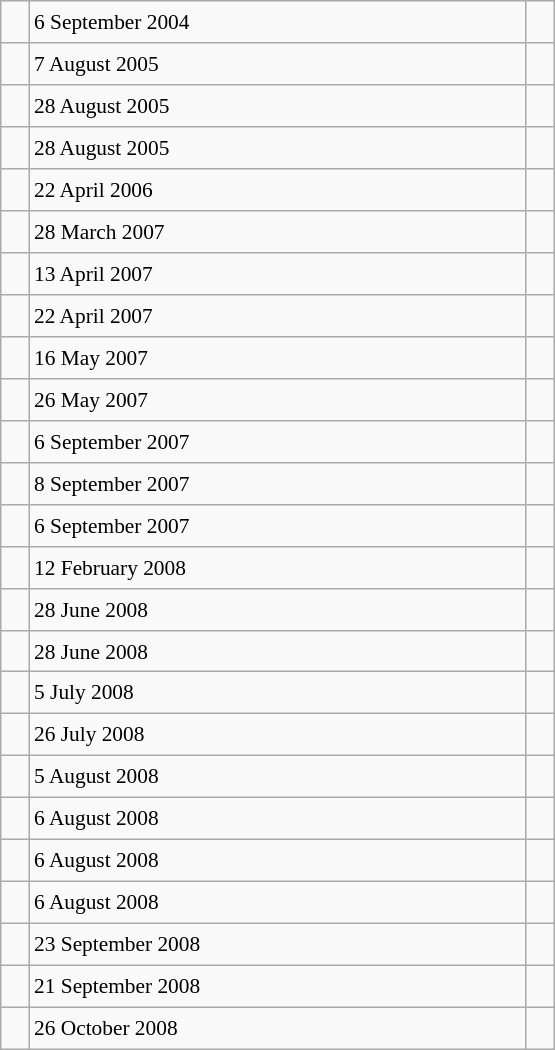<table class="wikitable" style="font-size: 89%; float: left; width: 26em; margin-right: 1em; height: 700px">
<tr>
<td></td>
<td>6 September 2004</td>
<td></td>
</tr>
<tr>
<td></td>
<td>7 August 2005</td>
<td></td>
</tr>
<tr>
<td></td>
<td>28 August 2005</td>
<td></td>
</tr>
<tr>
<td></td>
<td>28 August 2005</td>
<td></td>
</tr>
<tr>
<td></td>
<td>22 April 2006</td>
<td></td>
</tr>
<tr>
<td></td>
<td>28 March 2007</td>
<td></td>
</tr>
<tr>
<td></td>
<td>13 April 2007</td>
<td></td>
</tr>
<tr>
<td></td>
<td>22 April 2007</td>
<td></td>
</tr>
<tr>
<td></td>
<td>16 May 2007</td>
<td></td>
</tr>
<tr>
<td></td>
<td>26 May 2007</td>
<td></td>
</tr>
<tr>
<td></td>
<td>6 September 2007</td>
<td></td>
</tr>
<tr>
<td></td>
<td>8 September 2007</td>
<td></td>
</tr>
<tr>
<td></td>
<td>6 September 2007</td>
<td></td>
</tr>
<tr>
<td></td>
<td>12 February 2008</td>
<td></td>
</tr>
<tr>
<td></td>
<td>28 June 2008</td>
<td></td>
</tr>
<tr>
<td></td>
<td>28 June 2008</td>
<td></td>
</tr>
<tr>
<td></td>
<td>5 July 2008</td>
<td></td>
</tr>
<tr>
<td></td>
<td>26 July 2008</td>
<td></td>
</tr>
<tr>
<td></td>
<td>5 August 2008</td>
<td></td>
</tr>
<tr>
<td></td>
<td>6 August 2008</td>
<td></td>
</tr>
<tr>
<td></td>
<td>6 August 2008</td>
<td></td>
</tr>
<tr>
<td></td>
<td>6 August 2008</td>
<td></td>
</tr>
<tr>
<td></td>
<td>23 September 2008</td>
<td></td>
</tr>
<tr>
<td></td>
<td>21 September 2008</td>
<td></td>
</tr>
<tr>
<td></td>
<td>26 October 2008</td>
<td></td>
</tr>
</table>
